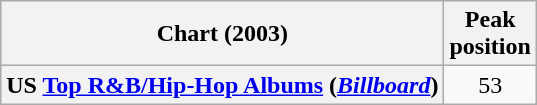<table class="wikitable sortable plainrowheaders" style="text-align:center">
<tr>
<th scope="col">Chart (2003)</th>
<th scope="col">Peak<br>position</th>
</tr>
<tr>
<th scope="row">US <a href='#'>Top R&B/Hip-Hop Albums</a> (<em><a href='#'>Billboard</a></em>)</th>
<td>53</td>
</tr>
</table>
